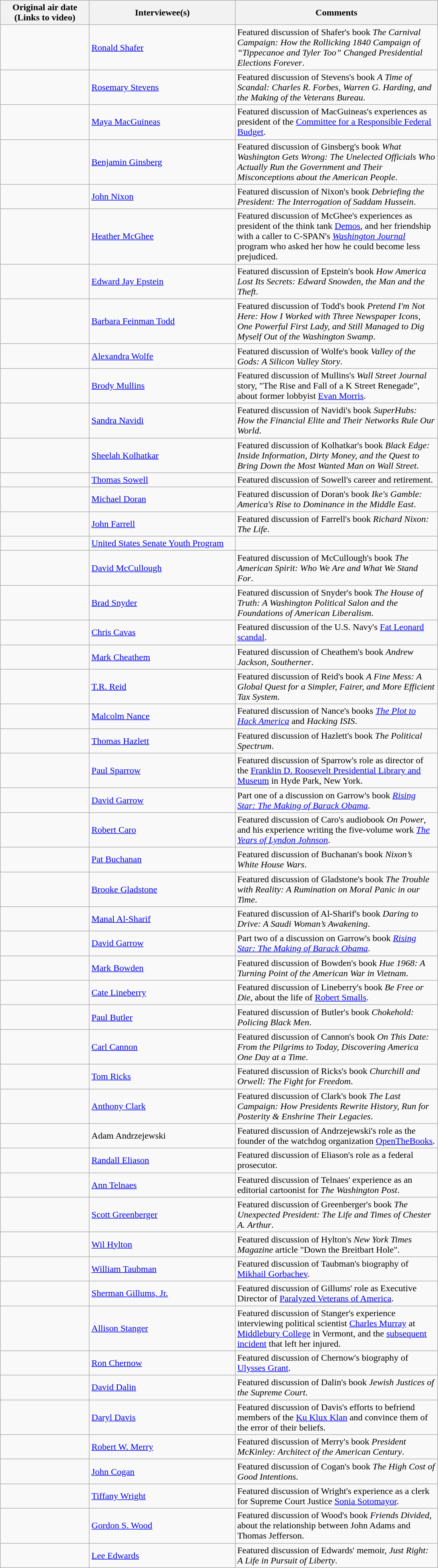<table class="wikitable">
<tr>
<th width="150">Original air date<br>(Links to video)</th>
<th width="250">Interviewee(s)</th>
<th width="350">Comments</th>
</tr>
<tr>
<td></td>
<td><a href='#'>Ronald Shafer</a></td>
<td>Featured discussion of Shafer's book <em>The Carnival Campaign: How the Rollicking 1840 Campaign of “Tippecanoe and Tyler Too” Changed Presidential Elections Forever</em>.</td>
</tr>
<tr>
<td></td>
<td><a href='#'>Rosemary Stevens</a></td>
<td>Featured discussion of Stevens's book <em>A Time of Scandal: Charles R. Forbes, Warren G. Harding, and the Making of the Veterans Bureau</em>.</td>
</tr>
<tr>
<td></td>
<td><a href='#'>Maya MacGuineas</a></td>
<td>Featured discussion of MacGuineas's experiences as president of the <a href='#'>Committee for a Responsible Federal Budget</a>.</td>
</tr>
<tr>
<td></td>
<td><a href='#'>Benjamin Ginsberg</a></td>
<td>Featured discussion of Ginsberg's book <em>What Washington Gets Wrong: The Unelected Officials Who Actually Run the Government and Their Misconceptions about the American People</em>.</td>
</tr>
<tr>
<td></td>
<td><a href='#'>John Nixon</a></td>
<td>Featured discussion of Nixon's book <em>Debriefing the President: The Interrogation of Saddam Hussein</em>.</td>
</tr>
<tr>
<td></td>
<td><a href='#'>Heather McGhee</a></td>
<td>Featured discussion of McGhee's experiences as president of the think tank <a href='#'>Demos</a>, and her friendship with a caller to C-SPAN's <em><a href='#'>Washington Journal</a></em> program who asked her how he could become less prejudiced.</td>
</tr>
<tr>
<td></td>
<td><a href='#'>Edward Jay Epstein</a></td>
<td>Featured discussion of Epstein's book <em>How America Lost Its Secrets: Edward Snowden, the Man and the Theft</em>.</td>
</tr>
<tr>
<td></td>
<td><a href='#'>Barbara Feinman Todd</a></td>
<td>Featured discussion of Todd's book <em>Pretend I'm Not Here: How I Worked with Three Newspaper Icons, One Powerful First Lady, and Still Managed to Dig Myself Out of the Washington Swamp</em>.</td>
</tr>
<tr>
<td></td>
<td><a href='#'>Alexandra Wolfe</a></td>
<td>Featured discussion of Wolfe's book <em>Valley of the Gods: A Silicon Valley Story</em>.</td>
</tr>
<tr>
<td></td>
<td><a href='#'>Brody Mullins</a></td>
<td>Featured discussion of Mullins's <em>Wall Street Journal</em> story, "The Rise and Fall of a K Street Renegade", about former lobbyist <a href='#'>Evan Morris</a>.</td>
</tr>
<tr>
<td></td>
<td><a href='#'>Sandra Navidi</a></td>
<td>Featured discussion of Navidi's book <em>SuperHubs: How the Financial Elite and Their Networks Rule Our World</em>.</td>
</tr>
<tr>
<td></td>
<td><a href='#'>Sheelah Kolhatkar</a></td>
<td>Featured discussion of Kolhatkar's book <em>Black Edge: Inside Information, Dirty Money, and the Quest to Bring Down the Most Wanted Man on Wall Street</em>.</td>
</tr>
<tr>
<td></td>
<td><a href='#'>Thomas Sowell</a></td>
<td>Featured discussion of Sowell's career and retirement.</td>
</tr>
<tr>
<td></td>
<td><a href='#'>Michael Doran</a></td>
<td>Featured discussion of Doran's book <em>Ike's Gamble: America's Rise to Dominance in the Middle East</em>.</td>
</tr>
<tr>
<td></td>
<td><a href='#'>John Farrell</a></td>
<td>Featured discussion of Farrell's book <em>Richard Nixon: The Life</em>.</td>
</tr>
<tr>
<td></td>
<td><a href='#'>United States Senate Youth Program</a></td>
<td></td>
</tr>
<tr>
<td></td>
<td><a href='#'>David McCullough</a></td>
<td>Featured discussion of McCullough's book <em>The American Spirit: Who We Are and What We Stand For</em>.</td>
</tr>
<tr>
<td></td>
<td><a href='#'>Brad Snyder</a></td>
<td>Featured discussion of Snyder's book <em>The House of Truth: A Washington Political Salon and the Foundations of American Liberalism</em>.</td>
</tr>
<tr>
<td></td>
<td><a href='#'>Chris Cavas</a></td>
<td>Featured discussion of the U.S. Navy's <a href='#'>Fat Leonard scandal</a>.</td>
</tr>
<tr>
<td></td>
<td><a href='#'>Mark Cheathem</a></td>
<td>Featured discussion of Cheathem's book <em>Andrew Jackson, Southerner</em>.</td>
</tr>
<tr>
<td></td>
<td><a href='#'>T.R. Reid</a></td>
<td>Featured discussion of Reid's book <em>A Fine Mess: A Global Quest for a Simpler, Fairer, and More Efficient Tax System</em>.</td>
</tr>
<tr>
<td></td>
<td><a href='#'>Malcolm Nance</a></td>
<td>Featured discussion of Nance's books <em><a href='#'>The Plot to Hack America</a></em> and <em>Hacking ISIS</em>.</td>
</tr>
<tr>
<td></td>
<td><a href='#'>Thomas Hazlett</a></td>
<td>Featured discussion of Hazlett's book <em>The Political Spectrum</em>.</td>
</tr>
<tr>
<td></td>
<td><a href='#'>Paul Sparrow</a></td>
<td>Featured discussion of Sparrow's role as director of the <a href='#'>Franklin D. Roosevelt Presidential Library and Museum</a> in Hyde Park, New York.</td>
</tr>
<tr>
<td></td>
<td><a href='#'>David Garrow</a></td>
<td>Part one of a discussion on Garrow's book <em><a href='#'>Rising Star: The Making of Barack Obama</a></em>.</td>
</tr>
<tr>
<td></td>
<td><a href='#'>Robert Caro</a></td>
<td>Featured discussion of Caro's audiobook <em>On Power</em>, and his experience writing the five-volume work <em><a href='#'>The Years of Lyndon Johnson</a></em>.</td>
</tr>
<tr>
<td></td>
<td><a href='#'>Pat Buchanan</a></td>
<td>Featured discussion of Buchanan's book <em>Nixon’s White House Wars</em>.</td>
</tr>
<tr>
<td></td>
<td><a href='#'>Brooke Gladstone</a></td>
<td>Featured discussion of Gladstone's book <em>The Trouble with Reality: A Rumination on Moral Panic in our Time</em>.</td>
</tr>
<tr>
<td></td>
<td><a href='#'>Manal Al-Sharif</a></td>
<td>Featured discussion of Al-Sharif's book <em>Daring to Drive: A Saudi Woman’s Awakening</em>.</td>
</tr>
<tr>
<td></td>
<td><a href='#'>David Garrow</a></td>
<td>Part two of a discussion on Garrow's book <em><a href='#'>Rising Star: The Making of Barack Obama</a></em>.</td>
</tr>
<tr>
<td></td>
<td><a href='#'>Mark Bowden</a></td>
<td>Featured discussion of Bowden's book <em>Hue 1968: A Turning Point of the American War in Vietnam</em>.</td>
</tr>
<tr>
<td></td>
<td><a href='#'>Cate Lineberry</a></td>
<td>Featured discussion of Lineberry's book <em>Be Free or Die</em>, about the life of <a href='#'>Robert Smalls</a>.</td>
</tr>
<tr>
<td></td>
<td><a href='#'>Paul Butler</a></td>
<td>Featured discussion of Butler's book <em>Chokehold: Policing Black Men</em>.</td>
</tr>
<tr>
<td></td>
<td><a href='#'>Carl Cannon</a></td>
<td>Featured discussion of Cannon's book <em>On This Date: From the Pilgrims to Today, Discovering America One Day at a Time</em>.</td>
</tr>
<tr>
<td></td>
<td><a href='#'>Tom Ricks</a></td>
<td>Featured discussion of Ricks's book <em>Churchill and Orwell: The Fight for Freedom</em>.</td>
</tr>
<tr>
<td></td>
<td><a href='#'>Anthony Clark</a></td>
<td>Featured discussion of Clark's book <em>The Last Campaign: How Presidents Rewrite History, Run for Posterity & Enshrine Their Legacies</em>.</td>
</tr>
<tr>
<td></td>
<td>Adam Andrzejewski</td>
<td>Featured discussion of Andrzejewski's role as the founder of the watchdog organization <a href='#'>OpenTheBooks</a>.</td>
</tr>
<tr>
<td></td>
<td><a href='#'>Randall Eliason</a></td>
<td>Featured discussion of Eliason's role as a federal prosecutor.</td>
</tr>
<tr>
<td></td>
<td><a href='#'>Ann Telnaes</a></td>
<td>Featured discussion of Telnaes' experience as an editorial cartoonist for <em>The Washington Post</em>.</td>
</tr>
<tr>
<td></td>
<td><a href='#'>Scott Greenberger</a></td>
<td>Featured discussion of Greenberger's book <em>The Unexpected President: The Life and Times of Chester A. Arthur</em>.</td>
</tr>
<tr>
<td></td>
<td><a href='#'>Wil Hylton</a></td>
<td>Featured discussion of Hylton's <em>New York Times Magazine</em> article "Down the Breitbart Hole".</td>
</tr>
<tr>
<td></td>
<td><a href='#'>William Taubman</a></td>
<td>Featured discussion of Taubman's biography of <a href='#'>Mikhail Gorbachev</a>.</td>
</tr>
<tr>
<td></td>
<td><a href='#'>Sherman Gillums, Jr.</a></td>
<td>Featured discussion of Gillums' role as Executive Director of <a href='#'>Paralyzed Veterans of America</a>.</td>
</tr>
<tr>
<td></td>
<td><a href='#'>Allison Stanger</a></td>
<td>Featured discussion of Stanger's experience interviewing political scientist <a href='#'>Charles Murray</a> at <a href='#'>Middlebury College</a> in Vermont, and the <a href='#'>subsequent incident</a> that left her injured.</td>
</tr>
<tr>
<td></td>
<td><a href='#'>Ron Chernow</a></td>
<td>Featured discussion of Chernow's biography of <a href='#'>Ulysses Grant</a>.</td>
</tr>
<tr>
<td></td>
<td><a href='#'>David Dalin</a></td>
<td>Featured discussion of Dalin's book <em>Jewish Justices of the Supreme Court</em>.</td>
</tr>
<tr>
<td></td>
<td><a href='#'>Daryl Davis</a></td>
<td>Featured discussion of Davis's efforts to befriend members of the <a href='#'>Ku Klux Klan</a> and convince them of the error of their beliefs.</td>
</tr>
<tr>
<td></td>
<td><a href='#'>Robert W. Merry</a></td>
<td>Featured discussion of Merry's book <em>President McKinley: Architect of the American Century</em>.</td>
</tr>
<tr>
<td></td>
<td><a href='#'>John Cogan</a></td>
<td>Featured discussion of Cogan's book <em>The High Cost of Good Intentions</em>.</td>
</tr>
<tr>
<td></td>
<td><a href='#'>Tiffany Wright</a></td>
<td>Featured discussion of Wright's experience as a clerk for Supreme Court Justice <a href='#'>Sonia Sotomayor</a>.</td>
</tr>
<tr>
<td></td>
<td><a href='#'>Gordon S. Wood</a></td>
<td>Featured discussion of Wood's book <em>Friends Divided</em>, about the relationship between John Adams and Thomas Jefferson.</td>
</tr>
<tr>
<td></td>
<td><a href='#'>Lee Edwards</a></td>
<td>Featured discussion of Edwards' memoir, <em>Just Right: A Life in Pursuit of Liberty</em>.</td>
</tr>
</table>
